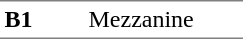<table border=0 cellspacing=0 cellpadding=3>
<tr>
<td style="border-bottom:solid 1px gray;border-top:solid 1px gray;" width=50 valign=top><strong>B1</strong></td>
<td style="border-top:solid 1px gray;border-bottom:solid 1px gray;" width=100 valign=top>Mezzanine</td>
</tr>
</table>
